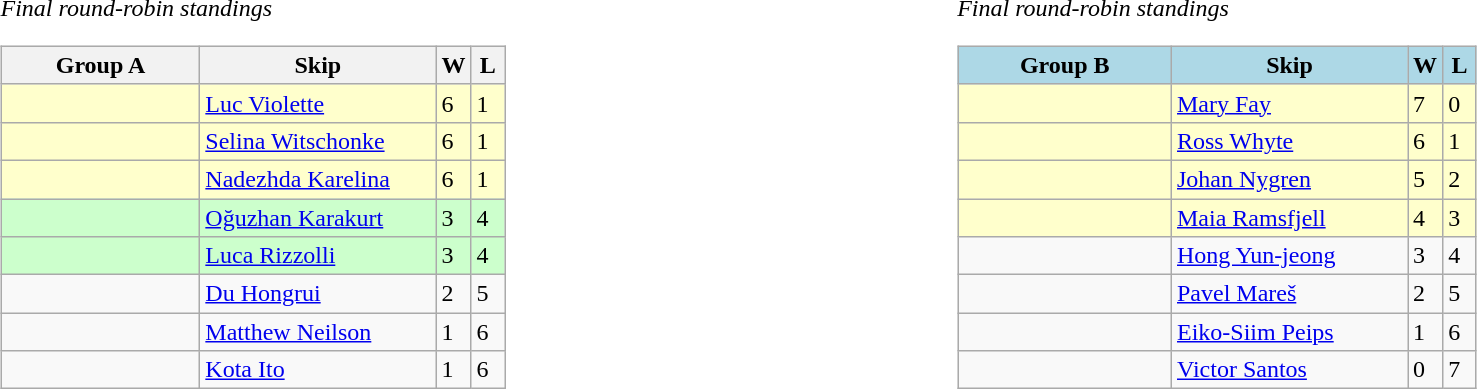<table>
<tr>
<td width=10% valign="top"><br><em>Final round-robin standings</em><table class="wikitable">
<tr>
<th width=125>Group A</th>
<th width=150>Skip</th>
<th width=15>W</th>
<th width=15>L</th>
</tr>
<tr bgcolor=#ffffcc>
<td></td>
<td><a href='#'>Luc Violette</a></td>
<td>6</td>
<td>1</td>
</tr>
<tr bgcolor=#ffffcc>
<td></td>
<td><a href='#'>Selina Witschonke</a></td>
<td>6</td>
<td>1</td>
</tr>
<tr bgcolor=#ffffcc>
<td></td>
<td><a href='#'>Nadezhda Karelina</a></td>
<td>6</td>
<td>1</td>
</tr>
<tr bgcolor=#ccffcc>
<td></td>
<td><a href='#'>Oğuzhan Karakurt</a></td>
<td>3</td>
<td>4</td>
</tr>
<tr bgcolor=#ccffcc>
<td></td>
<td><a href='#'>Luca Rizzolli</a></td>
<td>3</td>
<td>4</td>
</tr>
<tr>
<td></td>
<td><a href='#'>Du Hongrui</a></td>
<td>2</td>
<td>5</td>
</tr>
<tr>
<td></td>
<td><a href='#'>Matthew Neilson</a></td>
<td>1</td>
<td>6</td>
</tr>
<tr>
<td></td>
<td><a href='#'>Kota Ito</a></td>
<td>1</td>
<td>6</td>
</tr>
</table>
</td>
<td width=10% valign="top"><br><em>Final round-robin standings</em><table class="wikitable">
<tr>
<th style="background: #ADD8E6;" width=135>Group B</th>
<th style="background: #ADD8E6;" width=150>Skip</th>
<th style="background: #ADD8E6;" width=15>W</th>
<th style="background: #ADD8E6;" width=15>L</th>
</tr>
<tr bgcolor=#ffffcc>
<td></td>
<td><a href='#'>Mary Fay</a></td>
<td>7</td>
<td>0</td>
</tr>
<tr bgcolor=#ffffcc>
<td></td>
<td><a href='#'>Ross Whyte</a></td>
<td>6</td>
<td>1</td>
</tr>
<tr bgcolor=#ffffcc>
<td></td>
<td><a href='#'>Johan Nygren</a></td>
<td>5</td>
<td>2</td>
</tr>
<tr bgcolor=#ffffcc>
<td></td>
<td><a href='#'>Maia Ramsfjell</a></td>
<td>4</td>
<td>3</td>
</tr>
<tr>
<td></td>
<td><a href='#'>Hong Yun-jeong</a></td>
<td>3</td>
<td>4</td>
</tr>
<tr>
<td></td>
<td><a href='#'>Pavel Mareš</a></td>
<td>2</td>
<td>5</td>
</tr>
<tr>
<td></td>
<td><a href='#'>Eiko-Siim Peips</a></td>
<td>1</td>
<td>6</td>
</tr>
<tr>
<td></td>
<td><a href='#'>Victor Santos</a></td>
<td>0</td>
<td>7</td>
</tr>
</table>
</td>
</tr>
</table>
